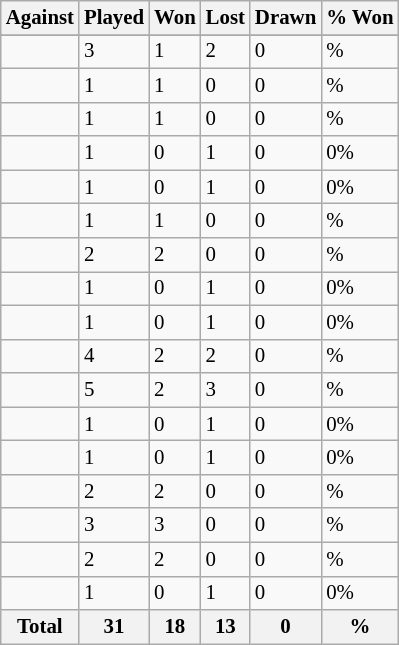<table class="sortable wikitable" style="font-size: 87%;">
<tr>
<th>Against</th>
<th>Played</th>
<th>Won</th>
<th>Lost</th>
<th>Drawn</th>
<th>% Won</th>
</tr>
<tr bgcolor="#d0ffd0" align="center">
</tr>
<tr>
<td align="left"></td>
<td>3</td>
<td>1</td>
<td>2</td>
<td>0</td>
<td>%</td>
</tr>
<tr>
<td align="left"></td>
<td>1</td>
<td>1</td>
<td>0</td>
<td>0</td>
<td>%</td>
</tr>
<tr>
<td align="left"></td>
<td>1</td>
<td>1</td>
<td>0</td>
<td>0</td>
<td>%</td>
</tr>
<tr>
<td align="left"></td>
<td>1</td>
<td>0</td>
<td>1</td>
<td>0</td>
<td>0%</td>
</tr>
<tr>
<td align="left"></td>
<td>1</td>
<td>0</td>
<td>1</td>
<td>0</td>
<td>0%</td>
</tr>
<tr>
<td align="left"></td>
<td>1</td>
<td>1</td>
<td>0</td>
<td>0</td>
<td>%</td>
</tr>
<tr>
<td align="left"></td>
<td>2</td>
<td>2</td>
<td>0</td>
<td>0</td>
<td>%</td>
</tr>
<tr>
<td align="left"></td>
<td>1</td>
<td>0</td>
<td>1</td>
<td>0</td>
<td>0%</td>
</tr>
<tr>
<td align="left"></td>
<td>1</td>
<td>0</td>
<td>1</td>
<td>0</td>
<td>0%</td>
</tr>
<tr>
<td align="left"></td>
<td>4</td>
<td>2</td>
<td>2</td>
<td>0</td>
<td>%</td>
</tr>
<tr>
<td align="left"></td>
<td>5</td>
<td>2</td>
<td>3</td>
<td>0</td>
<td>%</td>
</tr>
<tr>
<td align="left"></td>
<td>1</td>
<td>0</td>
<td>1</td>
<td>0</td>
<td>0%</td>
</tr>
<tr>
<td align="left"></td>
<td>1</td>
<td>0</td>
<td>1</td>
<td>0</td>
<td>0%</td>
</tr>
<tr>
<td align="left"></td>
<td>2</td>
<td>2</td>
<td>0</td>
<td>0</td>
<td>%</td>
</tr>
<tr>
<td align="left"></td>
<td>3</td>
<td>3</td>
<td>0</td>
<td>0</td>
<td>%</td>
</tr>
<tr>
<td align="left"></td>
<td>2</td>
<td>2</td>
<td>0</td>
<td>0</td>
<td>%</td>
</tr>
<tr>
<td align="left"></td>
<td>1</td>
<td>0</td>
<td>1</td>
<td>0</td>
<td>0%</td>
</tr>
<tr>
<th>Total</th>
<th><strong>31</strong></th>
<th><strong>18</strong></th>
<th><strong>13</strong></th>
<th><strong>0</strong></th>
<th><strong>%</strong></th>
</tr>
</table>
